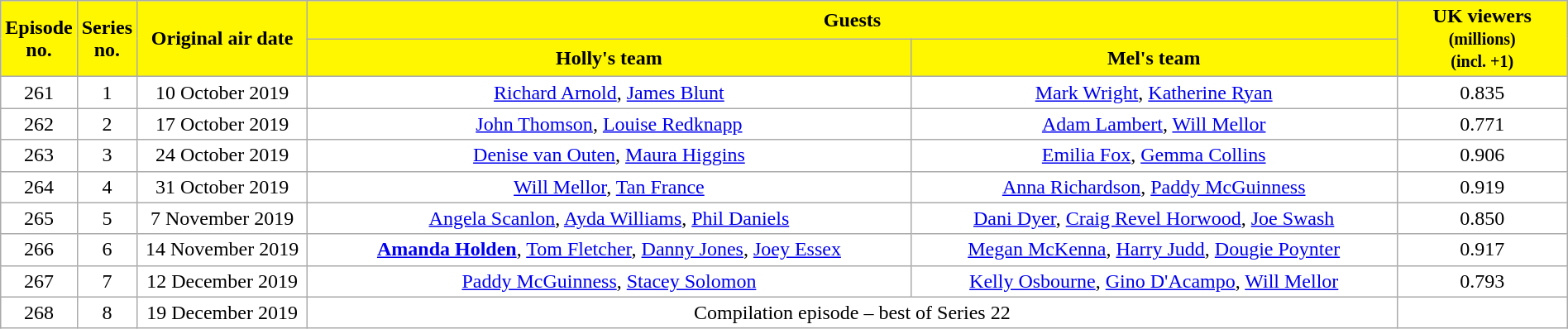<table class="wikitable" style="width:100%; background:#fff; text-align:center;">
<tr style="color:Black">
<th rowspan="2" style="background:#fff700; width:20px;">Episode<br>no.</th>
<th rowspan="2" style="background:#fff700; width:20px;">Series<br>no.</th>
<th rowspan="2" style="background:#fff700; width:130px;">Original air date</th>
<th colspan="2" style="background:#fff700;">Guests</th>
<th rowspan="2" style="background:#fff700; width:130px;">UK viewers <small>(millions)</small><br><small>(incl. +1)</small></th>
</tr>
<tr style="color:Black">
<th style="background:#fff700;">Holly's team</th>
<th style="background:#fff700;">Mel's team</th>
</tr>
<tr>
<td>261</td>
<td>1</td>
<td>10 October 2019</td>
<td><a href='#'>Richard Arnold</a>, <a href='#'>James Blunt</a></td>
<td><a href='#'>Mark Wright</a>, <a href='#'>Katherine Ryan</a></td>
<td>0.835</td>
</tr>
<tr>
<td>262</td>
<td>2</td>
<td>17 October 2019</td>
<td><a href='#'>John Thomson</a>, <a href='#'>Louise Redknapp</a></td>
<td><a href='#'>Adam Lambert</a>, <a href='#'>Will Mellor</a></td>
<td>0.771</td>
</tr>
<tr>
<td>263</td>
<td>3</td>
<td>24 October 2019</td>
<td><a href='#'>Denise van Outen</a>, <a href='#'>Maura Higgins</a></td>
<td><a href='#'>Emilia Fox</a>, <a href='#'>Gemma Collins</a></td>
<td>0.906</td>
</tr>
<tr>
<td>264</td>
<td>4</td>
<td>31 October 2019</td>
<td><a href='#'>Will Mellor</a>, <a href='#'>Tan France</a></td>
<td><a href='#'>Anna Richardson</a>, <a href='#'>Paddy McGuinness</a></td>
<td>0.919</td>
</tr>
<tr>
<td>265</td>
<td>5</td>
<td>7 November 2019</td>
<td><a href='#'>Angela Scanlon</a>, <a href='#'>Ayda Williams</a>, <a href='#'>Phil Daniels</a></td>
<td><a href='#'>Dani Dyer</a>, <a href='#'>Craig Revel Horwood</a>, <a href='#'>Joe Swash</a></td>
<td>0.850</td>
</tr>
<tr>
<td>266</td>
<td>6</td>
<td>14 November 2019</td>
<td><strong><a href='#'>Amanda Holden</a></strong>, <a href='#'>Tom Fletcher</a>, <a href='#'>Danny Jones</a>, <a href='#'>Joey Essex</a></td>
<td><a href='#'>Megan McKenna</a>, <a href='#'>Harry Judd</a>, <a href='#'>Dougie Poynter</a></td>
<td>0.917</td>
</tr>
<tr>
<td>267</td>
<td>7</td>
<td>12 December 2019</td>
<td><a href='#'>Paddy McGuinness</a>, <a href='#'>Stacey Solomon</a></td>
<td><a href='#'>Kelly Osbourne</a>, <a href='#'>Gino D'Acampo</a>, <a href='#'>Will Mellor</a></td>
<td>0.793</td>
</tr>
<tr>
<td>268</td>
<td>8</td>
<td>19 December 2019</td>
<td colspan="2">Compilation episode – best of Series 22</td>
<td></td>
</tr>
</table>
